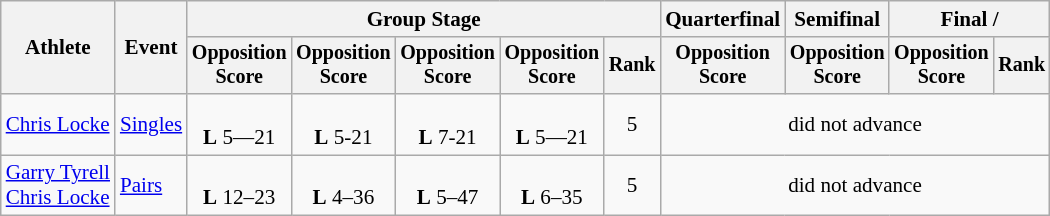<table class="wikitable" style="font-size:88%">
<tr>
<th rowspan=2>Athlete</th>
<th rowspan=2>Event</th>
<th colspan=5>Group Stage</th>
<th>Quarterfinal</th>
<th>Semifinal</th>
<th colspan=2>Final / </th>
</tr>
<tr style="font-size:95%">
<th>Opposition<br>Score</th>
<th>Opposition<br>Score</th>
<th>Opposition<br>Score</th>
<th>Opposition<br>Score</th>
<th>Rank</th>
<th>Opposition<br>Score</th>
<th>Opposition<br>Score</th>
<th>Opposition<br>Score</th>
<th>Rank</th>
</tr>
<tr align=center>
<td align=left><a href='#'>Chris Locke</a></td>
<td align=left><a href='#'>Singles</a></td>
<td><br><strong>L</strong> 5―21</td>
<td><br><strong>L</strong> 5-21</td>
<td><br><strong>L</strong> 7-21</td>
<td><br><strong>L</strong> 5―21</td>
<td>5</td>
<td colspan=4>did not advance</td>
</tr>
<tr align=center>
<td align=left><a href='#'>Garry Tyrell</a><br><a href='#'>Chris Locke</a></td>
<td align=left><a href='#'>Pairs</a></td>
<td><br><strong>L</strong> 12–23</td>
<td><br><strong>L</strong> 4–36</td>
<td><br><strong>L</strong> 5–47</td>
<td><br><strong>L</strong> 6–35</td>
<td>5</td>
<td colspan="4">did not advance</td>
</tr>
</table>
